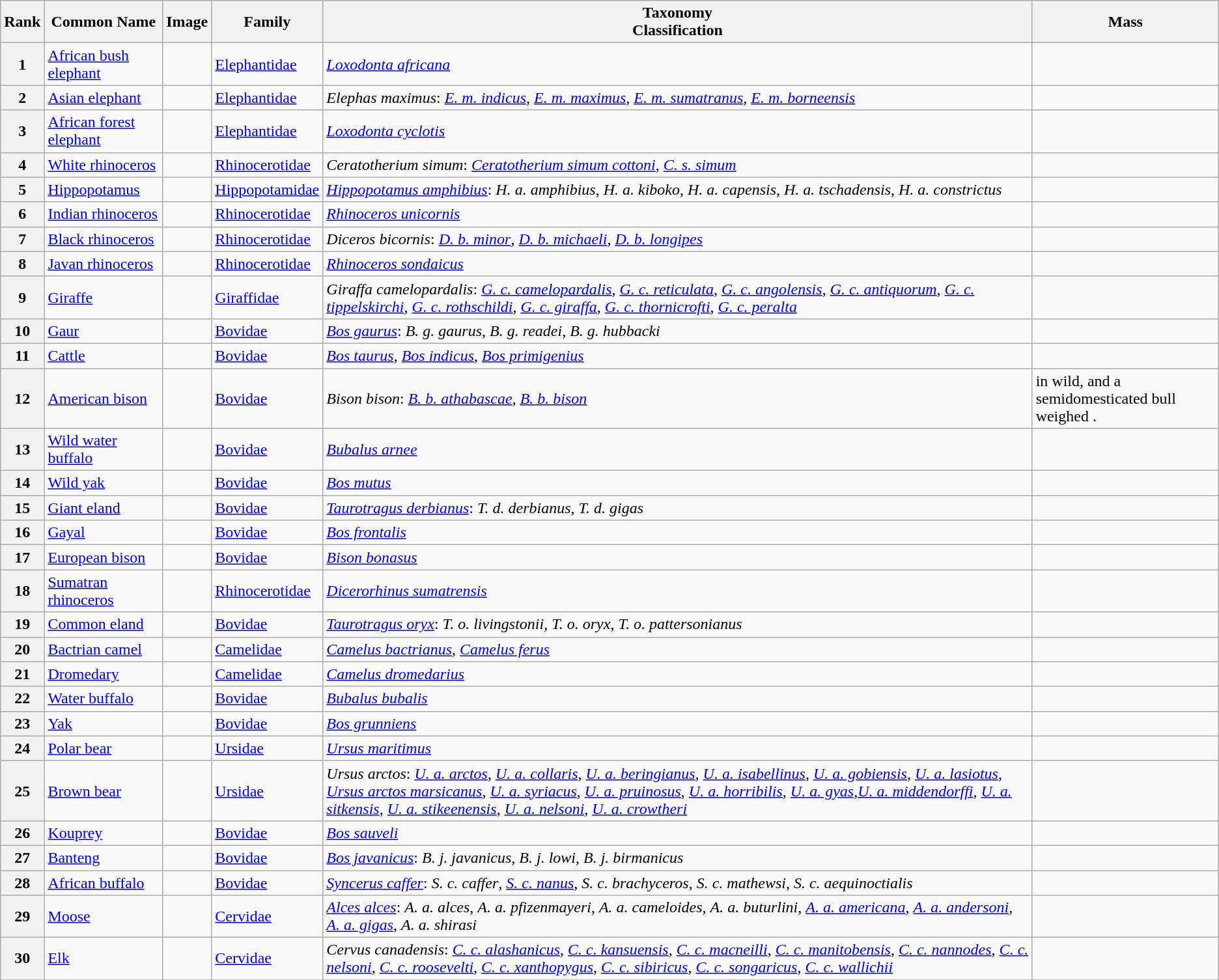<table class="wikitable sortable">
<tr>
<th>Rank</th>
<th>Common Name</th>
<th>Image</th>
<th>Family</th>
<th>Taxonomy<br>Classification</th>
<th>Mass</th>
</tr>
<tr>
<th>1</th>
<td><a href='#'>African bush elephant</a></td>
<td></td>
<td><a href='#'>Elephantidae</a></td>
<td><em><a href='#'>Loxodonta africana</a></em></td>
<td></td>
</tr>
<tr>
<th>2</th>
<td><a href='#'>Asian elephant</a></td>
<td></td>
<td><a href='#'>Elephantidae</a></td>
<td><em>Elephas maximus</em>: <em><a href='#'>E. m. indicus</a></em>, <em><a href='#'>E. m. maximus</a></em>, <em><a href='#'>E. m. sumatranus</a></em>, <em><a href='#'>E. m. borneensis</a></em></td>
<td></td>
</tr>
<tr>
<th>3</th>
<td><a href='#'>African forest elephant</a></td>
<td></td>
<td><a href='#'>Elephantidae</a></td>
<td><em><a href='#'>Loxodonta cyclotis</a></em></td>
<td></td>
</tr>
<tr>
<th>4</th>
<td><a href='#'>White rhinoceros</a></td>
<td></td>
<td><a href='#'>Rhinocerotidae</a></td>
<td><em>Ceratotherium simum</em>: <em><a href='#'>Ceratotherium simum cottoni</a></em>, <em><a href='#'>C. s. simum</a></em></td>
<td></td>
</tr>
<tr>
<th>5</th>
<td><a href='#'>Hippopotamus</a></td>
<td></td>
<td><a href='#'>Hippopotamidae</a></td>
<td><em><a href='#'>Hippopotamus amphibius</a></em>: <em>H. a. amphibius</em>, <em>H. a. kiboko</em>, <em>H. a. capensis</em>, <em>H. a. tschadensis</em>, <em>H. a. constrictus</em></td>
<td></td>
</tr>
<tr>
<th>6</th>
<td><a href='#'>Indian rhinoceros</a></td>
<td></td>
<td><a href='#'>Rhinocerotidae</a></td>
<td><em><a href='#'>Rhinoceros unicornis</a></em></td>
<td></td>
</tr>
<tr>
<th>7</th>
<td><a href='#'>Black rhinoceros</a></td>
<td></td>
<td><a href='#'>Rhinocerotidae</a></td>
<td><em>Diceros bicornis</em>: <em><a href='#'>D. b. minor</a></em>, <em><a href='#'>D. b. michaeli</a></em>, <em><a href='#'>D. b. longipes</a></em></td>
<td></td>
</tr>
<tr>
<th>8</th>
<td><a href='#'>Javan rhinoceros</a></td>
<td></td>
<td><a href='#'>Rhinocerotidae</a></td>
<td><em><a href='#'>Rhinoceros sondaicus</a></em></td>
<td></td>
</tr>
<tr>
<th>9</th>
<td><a href='#'>Giraffe</a></td>
<td></td>
<td><a href='#'>Giraffidae</a></td>
<td><em>Giraffa camelopardalis</em>: <em><a href='#'>G. c. camelopardalis</a></em>, <em><a href='#'>G. c. reticulata</a></em>, <em><a href='#'>G. c. angolensis</a></em>, <em><a href='#'>G. c. antiquorum</a></em>, <em><a href='#'>G. c. tippelskirchi</a></em>, <em><a href='#'>G. c. rothschildi</a></em>, <em><a href='#'>G. c. giraffa</a></em>, <em><a href='#'>G. c. thornicrofti</a></em>, <em><a href='#'>G. c. peralta</a></em></td>
<td></td>
</tr>
<tr>
<th>10</th>
<td><a href='#'>Gaur</a></td>
<td></td>
<td><a href='#'>Bovidae</a></td>
<td><em><a href='#'>Bos gaurus</a></em>: <em>B. g. gaurus</em>, <em>B. g. readei</em>, <em>B. g. hubbacki</em></td>
<td></td>
</tr>
<tr>
<th>11</th>
<td><a href='#'>Cattle</a></td>
<td></td>
<td><a href='#'>Bovidae</a></td>
<td><em><a href='#'>Bos taurus</a></em>, <em><a href='#'>Bos indicus</a></em>, <em><a href='#'>Bos primigenius</a></em></td>
<td></td>
</tr>
<tr>
<th>12</th>
<td><a href='#'>American bison</a></td>
<td></td>
<td><a href='#'>Bovidae</a></td>
<td><em>Bison bison</em>: <em><a href='#'>B. b. athabascae</a></em>, <em><a href='#'>B. b. bison</a></em></td>
<td> in wild, and a semidomesticated bull weighed .</td>
</tr>
<tr>
<th>13</th>
<td><a href='#'>Wild water buffalo</a></td>
<td></td>
<td><a href='#'>Bovidae</a></td>
<td><em><a href='#'>Bubalus arnee</a></em></td>
<td></td>
</tr>
<tr>
<th>14</th>
<td><a href='#'>Wild yak</a></td>
<td></td>
<td><a href='#'>Bovidae</a></td>
<td><em><a href='#'>Bos mutus</a></em></td>
<td></td>
</tr>
<tr>
<th>15</th>
<td><a href='#'>Giant eland</a></td>
<td></td>
<td><a href='#'>Bovidae</a></td>
<td><em><a href='#'>Taurotragus derbianus</a></em>: <em>T. d. derbianus</em>, <em>T. d. gigas</em></td>
<td></td>
</tr>
<tr>
<th>16</th>
<td><a href='#'>Gayal</a></td>
<td></td>
<td><a href='#'>Bovidae</a></td>
<td><em><a href='#'>Bos frontalis</a></em></td>
<td></td>
</tr>
<tr>
<th>17</th>
<td><a href='#'>European bison</a></td>
<td></td>
<td><a href='#'>Bovidae</a></td>
<td><em><a href='#'>Bison bonasus</a></em></td>
<td></td>
</tr>
<tr>
<th>18</th>
<td><a href='#'>Sumatran rhinoceros</a></td>
<td></td>
<td><a href='#'>Rhinocerotidae</a></td>
<td><em><a href='#'>Dicerorhinus sumatrensis</a></em></td>
<td></td>
</tr>
<tr>
<th>19</th>
<td><a href='#'>Common eland</a></td>
<td></td>
<td><a href='#'>Bovidae</a></td>
<td><em><a href='#'>Taurotragus oryx</a></em>: <em>T. o. livingstonii</em>, <em>T. o. oryx</em>, <em>T. o. pattersonianus</em></td>
<td></td>
</tr>
<tr>
<th>20</th>
<td><a href='#'>Bactrian camel</a></td>
<td></td>
<td><a href='#'>Camelidae</a></td>
<td><em><a href='#'>Camelus bactrianus</a></em>, <em><a href='#'>Camelus ferus</a></em></td>
<td></td>
</tr>
<tr>
<th>21</th>
<td><a href='#'>Dromedary</a></td>
<td></td>
<td><a href='#'>Camelidae</a></td>
<td><em><a href='#'>Camelus dromedarius</a></em></td>
<td></td>
</tr>
<tr>
<th>22</th>
<td><a href='#'>Water buffalo</a></td>
<td></td>
<td><a href='#'>Bovidae</a></td>
<td><em><a href='#'>Bubalus bubalis</a></em></td>
<td></td>
</tr>
<tr>
<th>23</th>
<td><a href='#'>Yak</a></td>
<td></td>
<td><a href='#'>Bovidae</a></td>
<td><em><a href='#'>Bos grunniens</a></em></td>
<td></td>
</tr>
<tr>
<th>24</th>
<td><a href='#'>Polar bear</a></td>
<td></td>
<td><a href='#'>Ursidae</a></td>
<td><em><a href='#'>Ursus maritimus</a></em></td>
<td></td>
</tr>
<tr>
<th>25</th>
<td><a href='#'>Brown bear</a></td>
<td></td>
<td><a href='#'>Ursidae</a></td>
<td><em>Ursus arctos</em>: <em><a href='#'>U. a. arctos</a></em>, <em><a href='#'>U. a. collaris</a></em>, <em><a href='#'>U. a. beringianus</a></em>, <em><a href='#'>U. a. isabellinus</a></em>, <em><a href='#'>U. a. gobiensis</a></em>, <em><a href='#'>U. a. lasiotus</a></em>, <em><a href='#'>Ursus arctos marsicanus</a></em>, <em><a href='#'>U. a. syriacus</a></em>, <em><a href='#'>U. a. pruinosus</a></em>, <em><a href='#'>U. a. horribilis</a></em>, <em><a href='#'>U. a. gyas</a></em>,<em><a href='#'>U. a. middendorffi</a></em>, <em><a href='#'>U. a. sitkensis</a></em>, <em><a href='#'>U. a. stikeenensis</a></em>, <em><a href='#'>U. a. nelsoni</a></em>, <em><a href='#'>U. a. crowtheri</a></em></td>
<td></td>
</tr>
<tr>
<th>26</th>
<td><a href='#'>Kouprey</a></td>
<td></td>
<td><a href='#'>Bovidae</a></td>
<td><em><a href='#'>Bos sauveli</a></em></td>
<td></td>
</tr>
<tr>
<th>27</th>
<td><a href='#'>Banteng</a></td>
<td></td>
<td><a href='#'>Bovidae</a></td>
<td><em><a href='#'>Bos javanicus</a></em>: <em>B. j. javanicus</em>, <em>B. j. lowi</em>, <em>B. j. birmanicus</em></td>
<td></td>
</tr>
<tr>
<th>28</th>
<td><a href='#'>African buffalo</a></td>
<td></td>
<td><a href='#'>Bovidae</a></td>
<td><em><a href='#'>Syncerus caffer</a></em>: <em>S. c. caffer</em>, <em><a href='#'>S. c. nanus</a></em>, <em>S. c. brachyceros</em>, <em>S. c. mathewsi</em>, <em>S. c. aequinoctialis</em></td>
<td></td>
</tr>
<tr>
<th>29</th>
<td><a href='#'>Moose</a></td>
<td></td>
<td><a href='#'>Cervidae</a></td>
<td><em><a href='#'>Alces alces</a></em>: <em>A. a. alces</em>, <em>A. a. pfizenmayeri</em>, <em>A. a. cameloides</em>, <em>A. a. buturlini</em>, <em><a href='#'>A. a. americana</a></em>, <em><a href='#'>A. a. andersoni</a></em>, <em><a href='#'>A. a. gigas</a></em>, <em>A. a. shirasi</em></td>
<td></td>
</tr>
<tr>
<th>30</th>
<td><a href='#'>Elk</a></td>
<td></td>
<td><a href='#'>Cervidae</a></td>
<td><em>Cervus canadensis</em>: <em><a href='#'>C. c. alashanicus</a></em>, <em><a href='#'>C. c. kansuensis</a></em>, <em><a href='#'>C. c. macneilli</a></em>, <em><a href='#'>C. c. manitobensis</a></em>, <em><a href='#'>C. c. nannodes</a></em>, <em><a href='#'>C. c. nelsoni</a></em>, <em><a href='#'>C. c. roosevelti</a></em>, <em><a href='#'>C. c. xanthopygus</a></em>, <em><a href='#'>C. c. sibiricus</a></em>, <em><a href='#'>C. c. songaricus</a></em>, <em><a href='#'>C. c. wallichii</a></em></td>
<td></td>
</tr>
<tr>
</tr>
</table>
